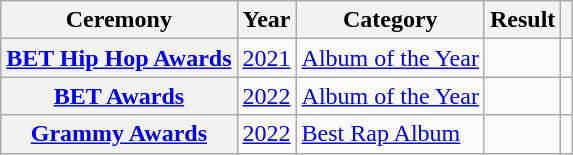<table class="wikitable sortable plainrowheaders" style="border:none; margin:0;">
<tr>
<th scope="col">Ceremony</th>
<th scope="col">Year</th>
<th scope="col">Category</th>
<th scope="col">Result</th>
<th scope="col" class="unsortable"></th>
</tr>
<tr>
<th scope="row"><a href='#'>BET Hip Hop Awards</a></th>
<td><a href='#'>2021</a></td>
<td><a href='#'>Album of the Year</a></td>
<td></td>
<td></td>
</tr>
<tr>
<th scope="row"><a href='#'>BET Awards</a></th>
<td><a href='#'>2022</a></td>
<td><a href='#'>Album of the Year</a></td>
<td></td>
<td></td>
</tr>
<tr>
<th scope="row"><a href='#'>Grammy Awards</a></th>
<td><a href='#'>2022</a></td>
<td><a href='#'>Best Rap Album</a></td>
<td></td>
<td></td>
</tr>
</table>
